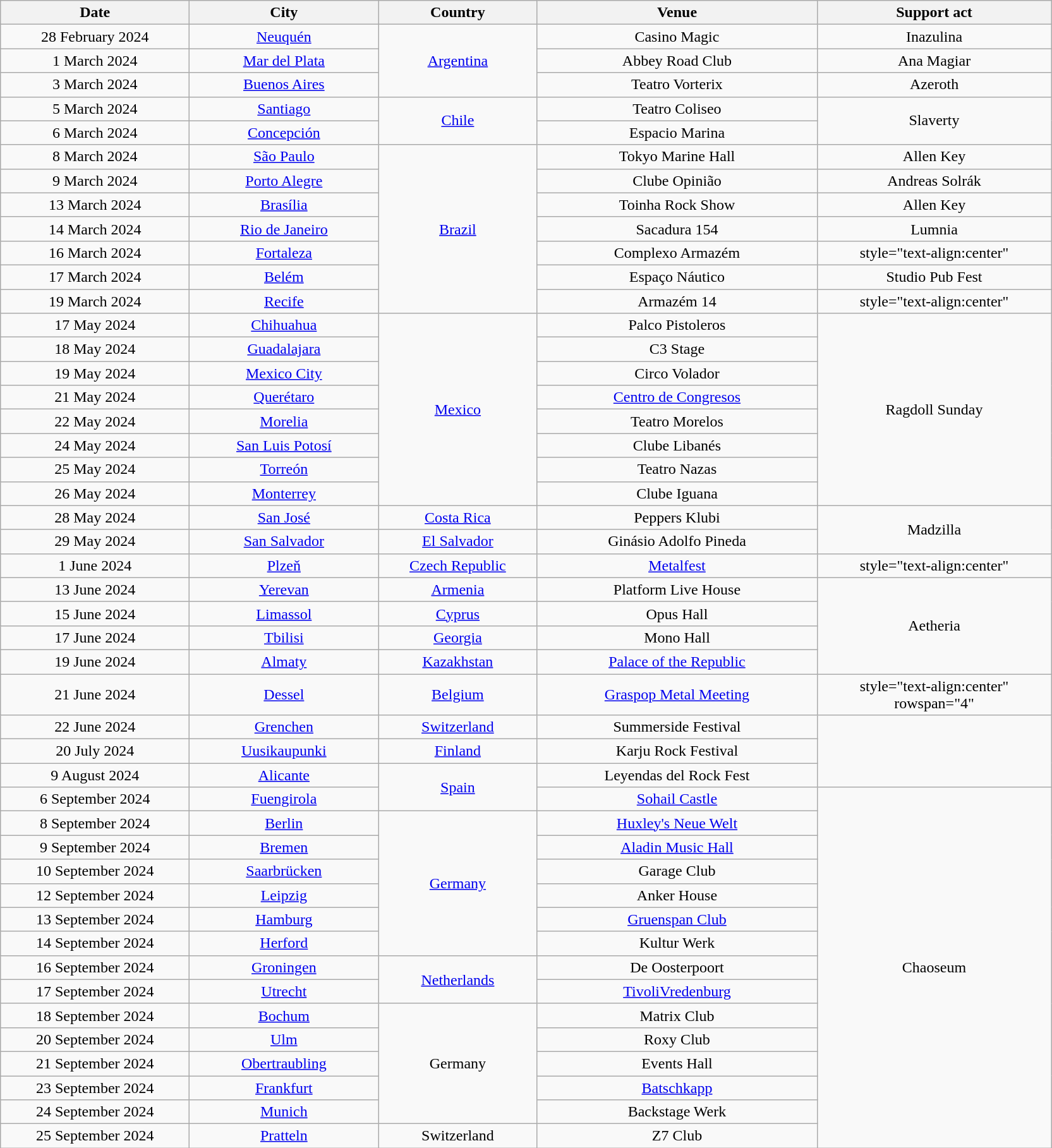<table class="wikitable plainrowheaders" style="text-align:center;">
<tr>
<th scope="col" style="width:12em;">Date</th>
<th scope="col" style="width:12em;">City</th>
<th scope="col" style="width:10em;">Country</th>
<th scope="col" style="width:18em;">Venue</th>
<th scope="col" style="width:15em;">Support act</th>
</tr>
<tr>
<td style="text-align:center">28 February 2024</td>
<td style="text-align:center"><a href='#'>Neuquén</a></td>
<td style="text-align:center" rowspan="3"><a href='#'>Argentina</a></td>
<td style="text-align:center">Casino Magic</td>
<td style="text-align:center">Inazulina</td>
</tr>
<tr>
<td style="text-align:center">1 March 2024</td>
<td style="text-align:center"><a href='#'>Mar del Plata</a></td>
<td style="text-align:center">Abbey Road Club</td>
<td style="text-align:center">Ana Magiar</td>
</tr>
<tr>
<td style="text-align:center">3 March 2024</td>
<td style="text-align:center"><a href='#'>Buenos Aires</a></td>
<td style="text-align:center">Teatro Vorterix</td>
<td style="text-align:center">Azeroth</td>
</tr>
<tr>
<td style="text-align:center">5 March 2024</td>
<td style="text-align:center"><a href='#'>Santiago</a></td>
<td style="text-align:center" rowspan="2"><a href='#'>Chile</a></td>
<td style="text-align:center">Teatro Coliseo</td>
<td style="text-align:center" rowspan="2">Slaverty</td>
</tr>
<tr>
<td style="text-align:center">6 March 2024</td>
<td style="text-align:center"><a href='#'>Concepción</a></td>
<td style="text-align:center">Espacio Marina</td>
</tr>
<tr>
<td style="text-align:center">8 March 2024</td>
<td style="text-align:center"><a href='#'>São Paulo</a></td>
<td style="text-align:center" rowspan="7"><a href='#'>Brazil</a></td>
<td style="text-align:center">Tokyo Marine Hall</td>
<td style="text-align:center">Allen Key</td>
</tr>
<tr>
<td style="text-align:center">9 March 2024</td>
<td style="text-align:center"><a href='#'>Porto Alegre</a></td>
<td style="text-align:center">Clube Opinião</td>
<td style="text-align:center">Andreas Solrák</td>
</tr>
<tr>
<td style="text-align:center">13 March 2024</td>
<td style="text-align:center"><a href='#'>Brasília</a></td>
<td style="text-align:center">Toinha Rock Show</td>
<td style="text-align:center">Allen Key</td>
</tr>
<tr>
<td style="text-align:center">14 March 2024</td>
<td style="text-align:center"><a href='#'>Rio de Janeiro</a></td>
<td style="text-align:center">Sacadura 154</td>
<td style="text-align:center">Lumnia</td>
</tr>
<tr>
<td style="text-align:center">16 March 2024</td>
<td style="text-align:center"><a href='#'>Fortaleza</a></td>
<td style="text-align:center">Complexo Armazém</td>
<td>style="text-align:center" </td>
</tr>
<tr>
<td style="text-align:center">17 March 2024</td>
<td style="text-align:center"><a href='#'>Belém</a></td>
<td style="text-align:center">Espaço Náutico</td>
<td style="text-align:center">Studio Pub Fest</td>
</tr>
<tr>
<td style="text-align:center">19 March 2024</td>
<td style="text-align:center"><a href='#'>Recife</a></td>
<td style="text-align:center">Armazém 14</td>
<td>style="text-align:center" </td>
</tr>
<tr>
<td style="text-align:center">17 May 2024</td>
<td style="text-align:center"><a href='#'>Chihuahua</a></td>
<td style="text-align:center" rowspan="8"><a href='#'>Mexico</a></td>
<td style="text-align:center">Palco Pistoleros</td>
<td style="text-align:center" rowspan="8">Ragdoll Sunday</td>
</tr>
<tr>
<td style="text-align:center">18 May 2024</td>
<td style="text-align:center"><a href='#'>Guadalajara</a></td>
<td style="text-align:center">C3 Stage</td>
</tr>
<tr>
<td style="text-align:center">19 May 2024</td>
<td style="text-align:center"><a href='#'>Mexico City</a></td>
<td style="text-align:center">Circo Volador</td>
</tr>
<tr>
<td style="text-align:center">21 May 2024</td>
<td style="text-align:center"><a href='#'>Querétaro</a></td>
<td style="text-align:center"><a href='#'>Centro de Congresos</a></td>
</tr>
<tr>
<td style="text-align:center">22 May 2024</td>
<td style="text-align:center"><a href='#'>Morelia</a></td>
<td style="text-align:center">Teatro Morelos</td>
</tr>
<tr>
<td style="text-align:center">24 May 2024</td>
<td style="text-align:center"><a href='#'>San Luis Potosí</a></td>
<td style="text-align:center">Clube Libanés</td>
</tr>
<tr>
<td style="text-align:center">25 May 2024</td>
<td style="text-align:center"><a href='#'>Torreón</a></td>
<td style="text-align:center">Teatro Nazas</td>
</tr>
<tr>
<td style="text-align:center">26 May 2024</td>
<td style="text-align:center"><a href='#'>Monterrey</a></td>
<td style="text-align:center">Clube Iguana</td>
</tr>
<tr>
<td style="text-align:center">28 May 2024</td>
<td style="text-align:center"><a href='#'>San José</a></td>
<td style="text-align:center"><a href='#'>Costa Rica</a></td>
<td style="text-align:center">Peppers Klubi</td>
<td style="text-align:center" rowspan="2">Madzilla</td>
</tr>
<tr>
<td style="text-align:center">29 May 2024</td>
<td style="text-align:center"><a href='#'>San Salvador</a></td>
<td style="text-align:center"><a href='#'>El Salvador</a></td>
<td style="text-align:center">Ginásio Adolfo Pineda</td>
</tr>
<tr>
<td style="text-align:center">1 June 2024</td>
<td style="text-align:center"><a href='#'>Plzeň</a></td>
<td style="text-align:center"><a href='#'>Czech Republic</a></td>
<td style="text-align:center"><a href='#'>Metalfest</a></td>
<td>style="text-align:center" </td>
</tr>
<tr>
<td style="text-align:center">13 June 2024</td>
<td style="text-align:center"><a href='#'>Yerevan</a></td>
<td style="text-align:center"><a href='#'>Armenia</a></td>
<td style="text-align:center">Platform Live House</td>
<td style="text-align:center" rowspan="4">Aetheria</td>
</tr>
<tr>
<td style="text-align:center">15 June 2024</td>
<td style="text-align:center"><a href='#'>Limassol</a></td>
<td style="text-align:center"><a href='#'>Cyprus</a></td>
<td style="text-align:center">Opus Hall</td>
</tr>
<tr>
<td style="text-align:center">17 June 2024</td>
<td style="text-align:center"><a href='#'>Tbilisi</a></td>
<td style="text-align:center"><a href='#'>Georgia</a></td>
<td style="text-align:center">Mono Hall</td>
</tr>
<tr>
<td style="text-align:center">19 June 2024</td>
<td style="text-align:center"><a href='#'>Almaty</a></td>
<td style="text-align:center"><a href='#'>Kazakhstan</a></td>
<td style="text-align:center"><a href='#'>Palace of the Republic</a></td>
</tr>
<tr>
<td style="text-align:center">21 June 2024</td>
<td style="text-align:center"><a href='#'>Dessel</a></td>
<td style="text-align:center"><a href='#'>Belgium</a></td>
<td style="text-align:center"><a href='#'>Graspop Metal Meeting</a></td>
<td>style="text-align:center" rowspan="4" </td>
</tr>
<tr>
<td style="text-align:center">22 June 2024</td>
<td style="text-align:center"><a href='#'>Grenchen</a></td>
<td style="text-align:center"><a href='#'>Switzerland</a></td>
<td style="text-align:center">Summerside Festival</td>
</tr>
<tr>
<td style="text-align:center">20 July 2024</td>
<td style="text-align:center"><a href='#'>Uusikaupunki</a></td>
<td style="text-align:center"><a href='#'>Finland</a></td>
<td style="text-align:center">Karju Rock Festival</td>
</tr>
<tr>
<td style="text-align:center">9 August 2024</td>
<td style="text-align:center"><a href='#'>Alicante</a></td>
<td style="text-align:center" rowspan="2"><a href='#'>Spain</a></td>
<td style="text-align:center">Leyendas del Rock Fest</td>
</tr>
<tr>
<td style="text-align:center">6 September 2024</td>
<td style="text-align:center"><a href='#'>Fuengirola</a></td>
<td style="text-align:center"><a href='#'>Sohail Castle</a></td>
<td style="text-align:center" rowspan="15">Chaoseum</td>
</tr>
<tr>
<td style="text-align:center">8 September 2024</td>
<td style="text-align:center"><a href='#'>Berlin</a></td>
<td style="text-align:center" rowspan="6"><a href='#'>Germany</a></td>
<td style="text-align:center"><a href='#'>Huxley's Neue Welt</a></td>
</tr>
<tr>
<td style="text-align:center">9 September 2024</td>
<td style="text-align:center"><a href='#'>Bremen</a></td>
<td style="text-align:center"><a href='#'>Aladin Music Hall</a></td>
</tr>
<tr>
<td style="text-align:center">10 September 2024</td>
<td style="text-align:center"><a href='#'>Saarbrücken</a></td>
<td style="text-align:center">Garage Club</td>
</tr>
<tr>
<td style="text-align:center">12 September 2024</td>
<td style="text-align:center"><a href='#'>Leipzig</a></td>
<td style="text-align:center">Anker House</td>
</tr>
<tr>
<td style="text-align:center">13 September 2024</td>
<td style="text-align:center"><a href='#'>Hamburg</a></td>
<td style="text-align:center"><a href='#'>Gruenspan Club</a></td>
</tr>
<tr>
<td style="text-align:center">14 September 2024</td>
<td style="text-align:center"><a href='#'>Herford</a></td>
<td style="text-align:center">Kultur Werk</td>
</tr>
<tr>
<td style="text-align:center">16 September 2024</td>
<td style="text-align:center"><a href='#'>Groningen</a></td>
<td style="text-align:center" rowspan="2"><a href='#'>Netherlands</a></td>
<td style="text-align:center">De Oosterpoort</td>
</tr>
<tr>
<td style="text-align:center">17 September 2024</td>
<td style="text-align:center"><a href='#'>Utrecht</a></td>
<td style="text-align:center"><a href='#'>TivoliVredenburg</a></td>
</tr>
<tr>
<td style="text-align:center">18 September 2024</td>
<td style="text-align:center"><a href='#'>Bochum</a></td>
<td style="text-align:center" rowspan="5">Germany</td>
<td style="text-align:center">Matrix Club</td>
</tr>
<tr>
<td style="text-align:center">20 September 2024</td>
<td style="text-align:center"><a href='#'>Ulm</a></td>
<td style="text-align:center">Roxy Club</td>
</tr>
<tr>
<td style="text-align:center">21 September 2024</td>
<td style="text-align:center"><a href='#'>Obertraubling</a></td>
<td style="text-align:center">Events Hall</td>
</tr>
<tr>
<td style="text-align:center">23 September 2024</td>
<td style="text-align:center"><a href='#'>Frankfurt</a></td>
<td style="text-align:center"><a href='#'>Batschkapp</a></td>
</tr>
<tr>
<td style="text-align:center">24 September 2024</td>
<td style="text-align:center"><a href='#'>Munich</a></td>
<td style="text-align:center">Backstage Werk</td>
</tr>
<tr>
<td style="text-align:center">25 September 2024</td>
<td style="text-align:center"><a href='#'>Pratteln</a></td>
<td style="text-align:center">Switzerland</td>
<td style="text-align:center">Z7 Club</td>
</tr>
</table>
